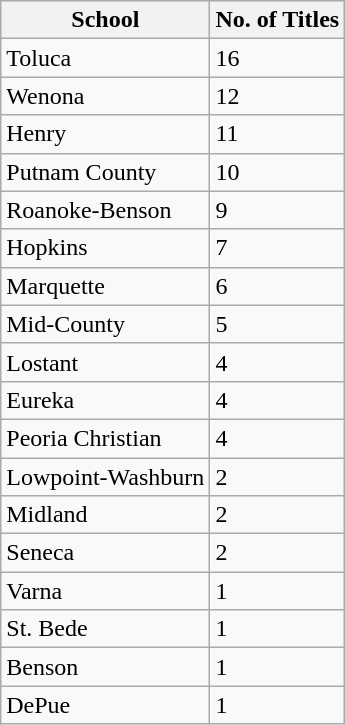<table class="wikitable sortable">
<tr>
<th>School</th>
<th>No. of Titles</th>
</tr>
<tr>
<td>Toluca</td>
<td>16</td>
</tr>
<tr>
<td>Wenona</td>
<td>12</td>
</tr>
<tr>
<td>Henry</td>
<td>11</td>
</tr>
<tr>
<td>Putnam County</td>
<td>10</td>
</tr>
<tr>
<td>Roanoke-Benson</td>
<td>9</td>
</tr>
<tr>
<td>Hopkins</td>
<td>7</td>
</tr>
<tr>
<td>Marquette</td>
<td>6</td>
</tr>
<tr>
<td>Mid-County</td>
<td>5</td>
</tr>
<tr>
<td>Lostant</td>
<td>4</td>
</tr>
<tr>
<td>Eureka</td>
<td>4</td>
</tr>
<tr>
<td>Peoria Christian</td>
<td>4</td>
</tr>
<tr>
<td>Lowpoint-Washburn</td>
<td>2</td>
</tr>
<tr>
<td>Midland</td>
<td>2</td>
</tr>
<tr>
<td>Seneca</td>
<td>2</td>
</tr>
<tr>
<td>Varna</td>
<td>1</td>
</tr>
<tr>
<td>St. Bede</td>
<td>1</td>
</tr>
<tr>
<td>Benson</td>
<td>1</td>
</tr>
<tr>
<td>DePue</td>
<td>1</td>
</tr>
</table>
